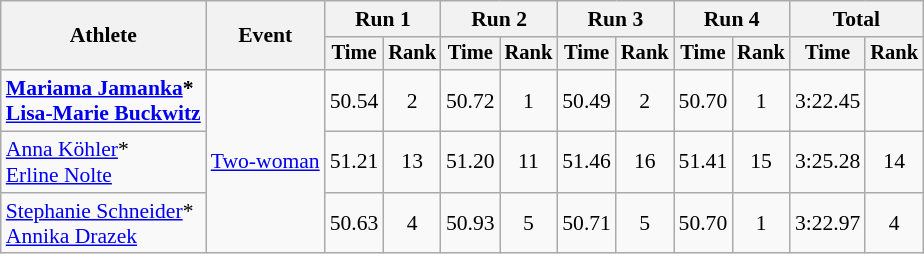<table class="wikitable" style="font-size:90%">
<tr>
<th rowspan="2">Athlete</th>
<th rowspan="2">Event</th>
<th colspan="2">Run 1</th>
<th colspan="2">Run 2</th>
<th colspan="2">Run 3</th>
<th colspan="2">Run 4</th>
<th colspan="2">Total</th>
</tr>
<tr style="font-size:95%">
<th>Time</th>
<th>Rank</th>
<th>Time</th>
<th>Rank</th>
<th>Time</th>
<th>Rank</th>
<th>Time</th>
<th>Rank</th>
<th>Time</th>
<th>Rank</th>
</tr>
<tr align=center>
<td align=left><strong><a href='#'>Mariama Jamanka</a>*<br><a href='#'>Lisa-Marie Buckwitz</a></strong></td>
<td align=left rowspan=3><a href='#'>Two-woman</a></td>
<td>50.54</td>
<td>2</td>
<td>50.72</td>
<td>1</td>
<td>50.49</td>
<td>2</td>
<td>50.70</td>
<td>1</td>
<td>3:22.45</td>
<td></td>
</tr>
<tr align=center>
<td align=left><a href='#'>Anna Köhler</a>*<br><a href='#'>Erline Nolte</a></td>
<td>51.21</td>
<td>13</td>
<td>51.20</td>
<td>11</td>
<td>51.46</td>
<td>16</td>
<td>51.41</td>
<td>15</td>
<td>3:25.28</td>
<td>14</td>
</tr>
<tr align=center>
<td align=left><a href='#'>Stephanie Schneider</a>*<br><a href='#'>Annika Drazek</a></td>
<td>50.63</td>
<td>4</td>
<td>50.93</td>
<td>5</td>
<td>50.71</td>
<td>5</td>
<td>50.70</td>
<td>1</td>
<td>3:22.97</td>
<td>4</td>
</tr>
</table>
